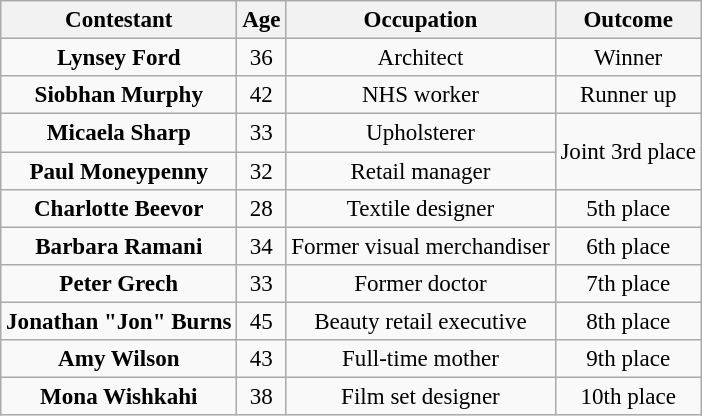<table class="wikitable sortable" border="2" style="text-align:center;font-size:96%">
<tr>
<th>Contestant</th>
<th>Age</th>
<th>Occupation</th>
<th>Outcome</th>
</tr>
<tr>
<td><strong>Lynsey Ford</strong></td>
<td>36</td>
<td>Architect</td>
<td>Winner</td>
</tr>
<tr>
<td><strong>Siobhan Murphy</strong></td>
<td>42</td>
<td>NHS worker</td>
<td>Runner up</td>
</tr>
<tr>
<td><strong>Micaela Sharp</strong></td>
<td>33</td>
<td>Upholsterer</td>
<td rowspan="2">Joint 3rd place</td>
</tr>
<tr>
<td><strong>Paul Moneypenny</strong></td>
<td>32</td>
<td>Retail manager</td>
</tr>
<tr>
<td><strong>Charlotte Beevor</strong></td>
<td>28</td>
<td>Textile designer</td>
<td>5th place</td>
</tr>
<tr>
<td><strong>Barbara Ramani</strong></td>
<td>34</td>
<td>Former visual merchandiser</td>
<td>6th place</td>
</tr>
<tr>
<td><strong>Peter Grech</strong></td>
<td>33</td>
<td>Former doctor</td>
<td>7th place</td>
</tr>
<tr>
<td><strong>Jonathan "Jon" Burns</strong></td>
<td>45</td>
<td>Beauty retail executive</td>
<td>8th place</td>
</tr>
<tr>
<td><strong>Amy Wilson</strong></td>
<td>43</td>
<td>Full-time mother</td>
<td>9th place</td>
</tr>
<tr>
<td><strong>Mona Wishkahi</strong></td>
<td>38</td>
<td>Film set designer</td>
<td>10th place</td>
</tr>
</table>
